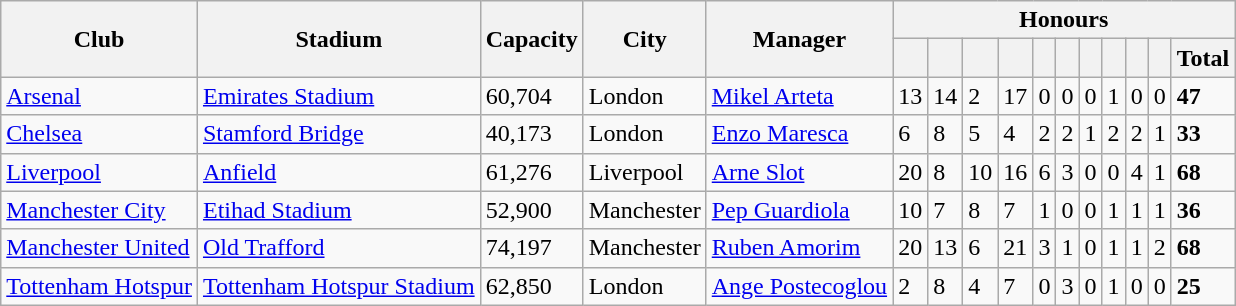<table class="wikitable sortable">
<tr>
<th rowspan="2">Club</th>
<th rowspan="2">Stadium</th>
<th rowspan="2">Capacity</th>
<th rowspan="2">City</th>
<th rowspan="2">Manager</th>
<th colspan="11">Honours</th>
</tr>
<tr>
<th></th>
<th></th>
<th></th>
<th></th>
<th></th>
<th></th>
<th></th>
<th></th>
<th></th>
<th></th>
<th>Total</th>
</tr>
<tr>
<td><a href='#'>Arsenal</a></td>
<td><a href='#'>Emirates Stadium</a></td>
<td>60,704</td>
<td>London</td>
<td><a href='#'>Mikel Arteta</a></td>
<td>13</td>
<td>14</td>
<td>2</td>
<td>17</td>
<td>0</td>
<td>0</td>
<td>0</td>
<td>1</td>
<td>0</td>
<td>0</td>
<td><strong>47</strong></td>
</tr>
<tr>
<td><a href='#'>Chelsea</a></td>
<td><a href='#'>Stamford Bridge</a></td>
<td>40,173</td>
<td>London</td>
<td><a href='#'>Enzo Maresca</a></td>
<td>6</td>
<td>8</td>
<td>5</td>
<td>4</td>
<td>2</td>
<td>2</td>
<td>1</td>
<td>2</td>
<td>2</td>
<td>1</td>
<td><strong>33</strong></td>
</tr>
<tr>
<td><a href='#'>Liverpool</a></td>
<td><a href='#'>Anfield</a></td>
<td>61,276</td>
<td>Liverpool</td>
<td><a href='#'>Arne Slot</a></td>
<td>20</td>
<td>8</td>
<td>10</td>
<td>16</td>
<td>6</td>
<td>3</td>
<td>0</td>
<td>0</td>
<td>4</td>
<td>1</td>
<td><strong>68</strong></td>
</tr>
<tr>
<td><a href='#'>Manchester City</a></td>
<td><a href='#'>Etihad Stadium</a></td>
<td>52,900</td>
<td>Manchester</td>
<td><a href='#'>Pep Guardiola</a></td>
<td>10</td>
<td>7</td>
<td>8</td>
<td>7</td>
<td>1</td>
<td>0</td>
<td>0</td>
<td>1</td>
<td>1</td>
<td>1</td>
<td><strong>36</strong></td>
</tr>
<tr>
<td><a href='#'>Manchester United</a></td>
<td><a href='#'>Old Trafford</a></td>
<td>74,197</td>
<td>Manchester</td>
<td><a href='#'>Ruben Amorim</a></td>
<td>20</td>
<td>13</td>
<td>6</td>
<td>21</td>
<td>3</td>
<td>1</td>
<td>0</td>
<td>1</td>
<td>1</td>
<td>2</td>
<td><strong>68</strong></td>
</tr>
<tr>
<td><a href='#'>Tottenham Hotspur</a></td>
<td><a href='#'>Tottenham Hotspur Stadium</a></td>
<td>62,850</td>
<td>London</td>
<td><a href='#'>Ange Postecoglou</a></td>
<td>2</td>
<td>8</td>
<td>4</td>
<td>7</td>
<td>0</td>
<td>3</td>
<td>0</td>
<td>1</td>
<td>0</td>
<td>0</td>
<td><strong>25</strong></td>
</tr>
</table>
